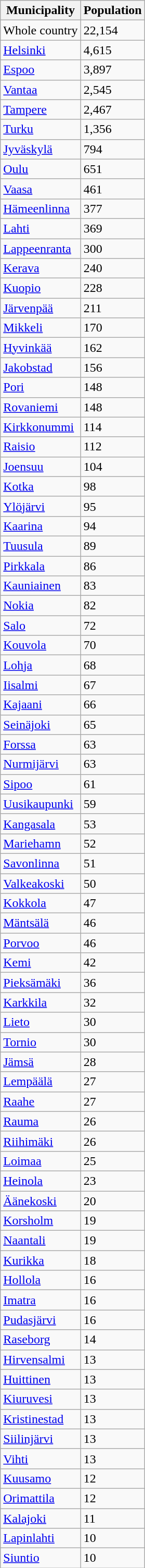<table role="presentation" class="wikitable sortable mw-collapsible mw-collapsed">
<tr>
<th>Municipality</th>
<th>Population</th>
</tr>
<tr>
<td>Whole country</td>
<td>22,154</td>
</tr>
<tr>
<td><a href='#'>Helsinki</a></td>
<td>4,615</td>
</tr>
<tr>
<td><a href='#'>Espoo</a></td>
<td>3,897</td>
</tr>
<tr>
<td><a href='#'>Vantaa</a></td>
<td>2,545</td>
</tr>
<tr>
<td><a href='#'>Tampere</a></td>
<td>2,467</td>
</tr>
<tr>
<td><a href='#'>Turku</a></td>
<td>1,356</td>
</tr>
<tr>
<td><a href='#'>Jyväskylä</a></td>
<td>794</td>
</tr>
<tr>
<td><a href='#'>Oulu</a></td>
<td>651</td>
</tr>
<tr>
<td><a href='#'>Vaasa</a></td>
<td>461</td>
</tr>
<tr>
<td><a href='#'>Hämeenlinna</a></td>
<td>377</td>
</tr>
<tr>
<td><a href='#'>Lahti</a></td>
<td>369</td>
</tr>
<tr>
<td><a href='#'>Lappeenranta</a></td>
<td>300</td>
</tr>
<tr>
<td><a href='#'>Kerava</a></td>
<td>240</td>
</tr>
<tr>
<td><a href='#'>Kuopio</a></td>
<td>228</td>
</tr>
<tr>
<td><a href='#'>Järvenpää</a></td>
<td>211</td>
</tr>
<tr>
<td><a href='#'>Mikkeli</a></td>
<td>170</td>
</tr>
<tr>
<td><a href='#'>Hyvinkää</a></td>
<td>162</td>
</tr>
<tr>
<td><a href='#'>Jakobstad</a></td>
<td>156</td>
</tr>
<tr>
<td><a href='#'>Pori</a></td>
<td>148</td>
</tr>
<tr>
<td><a href='#'>Rovaniemi</a></td>
<td>148</td>
</tr>
<tr>
<td><a href='#'>Kirkkonummi</a></td>
<td>114</td>
</tr>
<tr>
<td><a href='#'>Raisio</a></td>
<td>112</td>
</tr>
<tr>
<td><a href='#'>Joensuu</a></td>
<td>104</td>
</tr>
<tr>
<td><a href='#'>Kotka</a></td>
<td>98</td>
</tr>
<tr>
<td><a href='#'>Ylöjärvi</a></td>
<td>95</td>
</tr>
<tr>
<td><a href='#'>Kaarina</a></td>
<td>94</td>
</tr>
<tr>
<td><a href='#'>Tuusula</a></td>
<td>89</td>
</tr>
<tr>
<td><a href='#'>Pirkkala</a></td>
<td>86</td>
</tr>
<tr>
<td><a href='#'>Kauniainen</a></td>
<td>83</td>
</tr>
<tr>
<td><a href='#'>Nokia</a></td>
<td>82</td>
</tr>
<tr>
<td><a href='#'>Salo</a></td>
<td>72</td>
</tr>
<tr>
<td><a href='#'>Kouvola</a></td>
<td>70</td>
</tr>
<tr>
<td><a href='#'>Lohja</a></td>
<td>68</td>
</tr>
<tr>
<td><a href='#'>Iisalmi</a></td>
<td>67</td>
</tr>
<tr>
<td><a href='#'>Kajaani</a></td>
<td>66</td>
</tr>
<tr>
<td><a href='#'>Seinäjoki</a></td>
<td>65</td>
</tr>
<tr>
<td><a href='#'>Forssa</a></td>
<td>63</td>
</tr>
<tr>
<td><a href='#'>Nurmijärvi</a></td>
<td>63</td>
</tr>
<tr>
<td><a href='#'>Sipoo</a></td>
<td>61</td>
</tr>
<tr>
<td><a href='#'>Uusikaupunki</a></td>
<td>59</td>
</tr>
<tr>
<td><a href='#'>Kangasala</a></td>
<td>53</td>
</tr>
<tr>
<td><a href='#'>Mariehamn</a></td>
<td>52</td>
</tr>
<tr>
<td><a href='#'>Savonlinna</a></td>
<td>51</td>
</tr>
<tr>
<td><a href='#'>Valkeakoski</a></td>
<td>50</td>
</tr>
<tr>
<td><a href='#'>Kokkola</a></td>
<td>47</td>
</tr>
<tr>
<td><a href='#'>Mäntsälä</a></td>
<td>46</td>
</tr>
<tr>
<td><a href='#'>Porvoo</a></td>
<td>46</td>
</tr>
<tr>
<td><a href='#'>Kemi</a></td>
<td>42</td>
</tr>
<tr>
<td><a href='#'>Pieksämäki</a></td>
<td>36</td>
</tr>
<tr>
<td><a href='#'>Karkkila</a></td>
<td>32</td>
</tr>
<tr>
<td><a href='#'>Lieto</a></td>
<td>30</td>
</tr>
<tr>
<td><a href='#'>Tornio</a></td>
<td>30</td>
</tr>
<tr>
<td><a href='#'>Jämsä</a></td>
<td>28</td>
</tr>
<tr>
<td><a href='#'>Lempäälä</a></td>
<td>27</td>
</tr>
<tr>
<td><a href='#'>Raahe</a></td>
<td>27</td>
</tr>
<tr>
<td><a href='#'>Rauma</a></td>
<td>26</td>
</tr>
<tr>
<td><a href='#'>Riihimäki</a></td>
<td>26</td>
</tr>
<tr>
<td><a href='#'>Loimaa</a></td>
<td>25</td>
</tr>
<tr>
<td><a href='#'>Heinola</a></td>
<td>23</td>
</tr>
<tr>
<td><a href='#'>Äänekoski</a></td>
<td>20</td>
</tr>
<tr>
<td><a href='#'>Korsholm</a></td>
<td>19</td>
</tr>
<tr>
<td><a href='#'>Naantali</a></td>
<td>19</td>
</tr>
<tr>
<td><a href='#'>Kurikka</a></td>
<td>18</td>
</tr>
<tr>
<td><a href='#'>Hollola</a></td>
<td>16</td>
</tr>
<tr>
<td><a href='#'>Imatra</a></td>
<td>16</td>
</tr>
<tr>
<td><a href='#'>Pudasjärvi</a></td>
<td>16</td>
</tr>
<tr>
<td><a href='#'>Raseborg</a></td>
<td>14</td>
</tr>
<tr>
<td><a href='#'>Hirvensalmi</a></td>
<td>13</td>
</tr>
<tr>
<td><a href='#'>Huittinen</a></td>
<td>13</td>
</tr>
<tr>
<td><a href='#'>Kiuruvesi</a></td>
<td>13</td>
</tr>
<tr>
<td><a href='#'>Kristinestad</a></td>
<td>13</td>
</tr>
<tr>
<td><a href='#'>Siilinjärvi</a></td>
<td>13</td>
</tr>
<tr>
<td><a href='#'>Vihti</a></td>
<td>13</td>
</tr>
<tr>
<td><a href='#'>Kuusamo</a></td>
<td>12</td>
</tr>
<tr>
<td><a href='#'>Orimattila</a></td>
<td>12</td>
</tr>
<tr>
<td><a href='#'>Kalajoki</a></td>
<td>11</td>
</tr>
<tr>
<td><a href='#'>Lapinlahti</a></td>
<td>10</td>
</tr>
<tr>
<td><a href='#'>Siuntio</a></td>
<td>10</td>
</tr>
</table>
